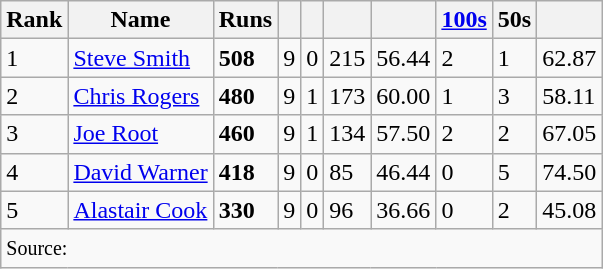<table class="wikitable defaultcenter col2left">
<tr>
<th>Rank</th>
<th>Name</th>
<th>Runs</th>
<th><a href='#'></a></th>
<th><a href='#'></a></th>
<th></th>
<th><a href='#'></a></th>
<th><a href='#'>100s</a></th>
<th>50s</th>
<th><a href='#'></a></th>
</tr>
<tr>
<td>1</td>
<td> <a href='#'>Steve Smith</a></td>
<td><strong>508</strong></td>
<td>9</td>
<td>0</td>
<td>215</td>
<td>56.44</td>
<td>2</td>
<td>1</td>
<td>62.87</td>
</tr>
<tr>
<td>2</td>
<td> <a href='#'>Chris Rogers</a></td>
<td><strong>480</strong></td>
<td>9</td>
<td>1</td>
<td>173</td>
<td>60.00</td>
<td>1</td>
<td>3</td>
<td>58.11</td>
</tr>
<tr>
<td>3</td>
<td> <a href='#'>Joe Root</a></td>
<td><strong>460</strong></td>
<td>9</td>
<td>1</td>
<td>134</td>
<td>57.50</td>
<td>2</td>
<td>2</td>
<td>67.05</td>
</tr>
<tr>
<td>4</td>
<td> <a href='#'>David Warner</a></td>
<td><strong>418</strong></td>
<td>9</td>
<td>0</td>
<td>85</td>
<td>46.44</td>
<td>0</td>
<td>5</td>
<td>74.50</td>
</tr>
<tr>
<td>5</td>
<td> <a href='#'>Alastair Cook</a></td>
<td><strong>330</strong></td>
<td>9</td>
<td>0</td>
<td>96</td>
<td>36.66</td>
<td>0</td>
<td>2</td>
<td>45.08</td>
</tr>
<tr>
<td colspan="10" style="text-align:left;"><small>Source: </small></td>
</tr>
</table>
